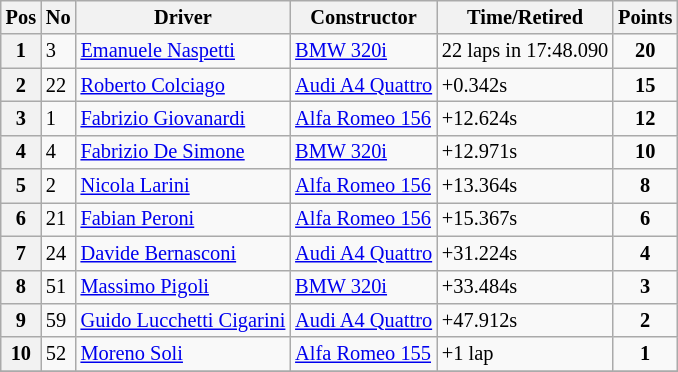<table class="wikitable" style="font-size: 85%;">
<tr>
<th>Pos</th>
<th>No</th>
<th>Driver</th>
<th>Constructor</th>
<th>Time/Retired</th>
<th>Points</th>
</tr>
<tr>
<th>1</th>
<td>3</td>
<td> <a href='#'>Emanuele Naspetti</a></td>
<td><a href='#'>BMW 320i</a></td>
<td>22 laps in 17:48.090</td>
<td align=center><strong>20</strong></td>
</tr>
<tr>
<th>2</th>
<td>22</td>
<td> <a href='#'>Roberto Colciago</a></td>
<td><a href='#'>Audi A4 Quattro</a></td>
<td>+0.342s</td>
<td align=center><strong>15</strong></td>
</tr>
<tr>
<th>3</th>
<td>1</td>
<td> <a href='#'>Fabrizio Giovanardi</a></td>
<td><a href='#'>Alfa Romeo 156</a></td>
<td>+12.624s</td>
<td align=center><strong>12</strong></td>
</tr>
<tr>
<th>4</th>
<td>4</td>
<td> <a href='#'>Fabrizio De Simone</a></td>
<td><a href='#'>BMW 320i</a></td>
<td>+12.971s</td>
<td align=center><strong>10</strong></td>
</tr>
<tr>
<th>5</th>
<td>2</td>
<td> <a href='#'>Nicola Larini</a></td>
<td><a href='#'>Alfa Romeo 156</a></td>
<td>+13.364s</td>
<td align=center><strong>8</strong></td>
</tr>
<tr>
<th>6</th>
<td>21</td>
<td> <a href='#'>Fabian Peroni</a></td>
<td><a href='#'>Alfa Romeo 156</a></td>
<td>+15.367s</td>
<td align=center><strong>6</strong></td>
</tr>
<tr>
<th>7</th>
<td>24</td>
<td> <a href='#'>Davide Bernasconi</a></td>
<td><a href='#'>Audi A4 Quattro</a></td>
<td>+31.224s</td>
<td align=center><strong>4</strong></td>
</tr>
<tr>
<th>8</th>
<td>51</td>
<td> <a href='#'>Massimo Pigoli</a></td>
<td><a href='#'>BMW 320i</a></td>
<td>+33.484s</td>
<td align=center><strong>3</strong></td>
</tr>
<tr>
<th>9</th>
<td>59</td>
<td> <a href='#'>Guido Lucchetti Cigarini</a></td>
<td><a href='#'>Audi A4 Quattro</a></td>
<td>+47.912s</td>
<td align=center><strong>2</strong></td>
</tr>
<tr>
<th>10</th>
<td>52</td>
<td> <a href='#'>Moreno Soli</a></td>
<td><a href='#'>Alfa Romeo 155</a></td>
<td>+1 lap</td>
<td align=center><strong>1</strong></td>
</tr>
<tr>
</tr>
</table>
